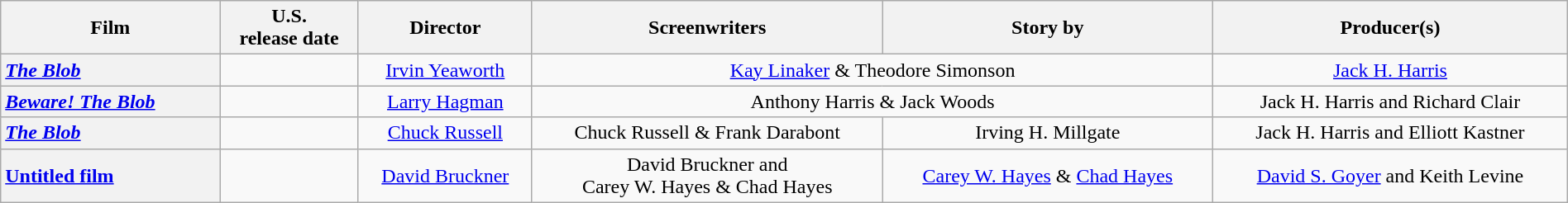<table class="wikitable plainrowheaders" style="text-align:center" width=100%>
<tr>
<th scope="col" style="width:14%;">Film</th>
<th scope="col">U.S. <br>release date</th>
<th scope="col">Director</th>
<th scope="col">Screenwriters</th>
<th scope="col">Story by</th>
<th scope="col">Producer(s)</th>
</tr>
<tr>
<th scope="row" style="text-align:left"><em><a href='#'>The Blob</a></em></th>
<td style="text-align:center"></td>
<td><a href='#'>Irvin Yeaworth</a></td>
<td colspan="2"><a href='#'>Kay Linaker</a> & Theodore Simonson</td>
<td><a href='#'>Jack H. Harris</a></td>
</tr>
<tr>
<th scope="row" style="text-align:left"><em><a href='#'>Beware! The Blob</a></em></th>
<td style="text-align:center"></td>
<td><a href='#'>Larry Hagman</a></td>
<td colspan="2">Anthony Harris & Jack Woods</td>
<td>Jack H. Harris and Richard Clair</td>
</tr>
<tr>
<th scope="row" style="text-align:left"><em><a href='#'>The Blob</a></em></th>
<td style="text-align:center"></td>
<td><a href='#'>Chuck Russell</a></td>
<td>Chuck Russell & Frank Darabont</td>
<td>Irving H. Millgate</td>
<td>Jack H. Harris and Elliott Kastner</td>
</tr>
<tr>
<th scope="row" style="text-align:left"><a href='#'>Untitled film</a></th>
<td></td>
<td><a href='#'>David Bruckner</a></td>
<td>David Bruckner and <br>Carey W. Hayes & Chad Hayes</td>
<td><a href='#'>Carey W. Hayes</a> & <a href='#'>Chad Hayes</a></td>
<td><a href='#'>David S. Goyer</a> and Keith Levine</td>
</tr>
</table>
